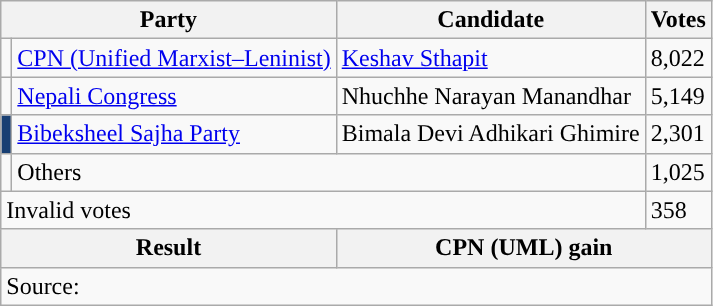<table class="wikitable">
<tr>
<th colspan="2">Party</th>
<th>Candidate</th>
<th>Votes</th>
</tr>
<tr>
<td style="background-color:"></td>
<td><a href='#'>CPN (Unified Marxist–Leninist)</a></td>
<td><a href='#'>Keshav Sthapit</a></td>
<td>8,022</td>
</tr>
<tr>
<td style="background-color:"></td>
<td><a href='#'>Nepali Congress</a></td>
<td>Nhuchhe Narayan Manandhar</td>
<td>5,149</td>
</tr>
<tr>
<td style="background-color:#183F73"></td>
<td><a href='#'>Bibeksheel Sajha Party</a></td>
<td>Bimala Devi Adhikari Ghimire</td>
<td>2,301</td>
</tr>
<tr>
<td></td>
<td colspan="2">Others</td>
<td>1,025</td>
</tr>
<tr>
<td colspan="3">Invalid votes</td>
<td>358</td>
</tr>
<tr>
<th colspan="2">Result</th>
<th colspan="2">CPN (UML) gain</th>
</tr>
<tr>
<td colspan="4">Source: </td>
</tr>
</table>
